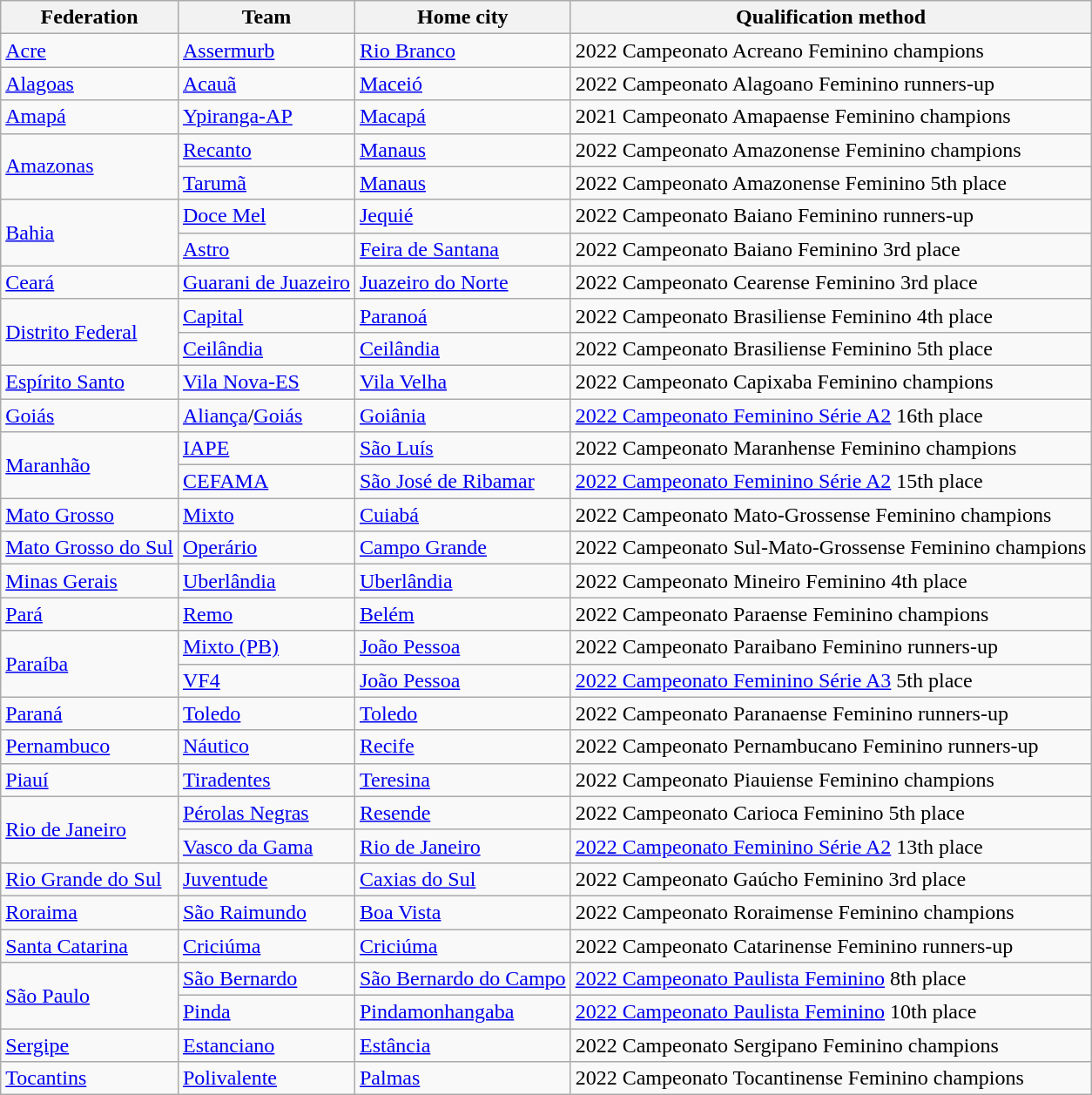<table class="wikitable sortable">
<tr>
<th class="unsortable">Federation</th>
<th>Team</th>
<th>Home city</th>
<th class="unsortable">Qualification method</th>
</tr>
<tr>
<td> <a href='#'>Acre</a></td>
<td><a href='#'>Assermurb</a></td>
<td><a href='#'>Rio Branco</a></td>
<td>2022 Campeonato Acreano Feminino champions</td>
</tr>
<tr>
<td> <a href='#'>Alagoas</a></td>
<td><a href='#'>Acauã</a></td>
<td><a href='#'>Maceió</a></td>
<td>2022 Campeonato Alagoano Feminino runners-up</td>
</tr>
<tr>
<td> <a href='#'>Amapá</a></td>
<td><a href='#'>Ypiranga-AP</a></td>
<td><a href='#'>Macapá</a></td>
<td>2021 Campeonato Amapaense Feminino champions</td>
</tr>
<tr>
<td rowspan=2> <a href='#'>Amazonas</a></td>
<td><a href='#'>Recanto</a></td>
<td><a href='#'>Manaus</a></td>
<td>2022 Campeonato Amazonense Feminino champions</td>
</tr>
<tr>
<td><a href='#'>Tarumã</a></td>
<td><a href='#'>Manaus</a></td>
<td>2022 Campeonato Amazonense Feminino 5th place</td>
</tr>
<tr>
<td rowspan=2> <a href='#'>Bahia</a></td>
<td><a href='#'>Doce Mel</a></td>
<td><a href='#'>Jequié</a></td>
<td>2022 Campeonato Baiano Feminino runners-up</td>
</tr>
<tr>
<td><a href='#'>Astro</a></td>
<td><a href='#'>Feira de Santana</a></td>
<td>2022 Campeonato Baiano Feminino 3rd place</td>
</tr>
<tr>
<td> <a href='#'>Ceará</a></td>
<td><a href='#'>Guarani de Juazeiro</a></td>
<td><a href='#'>Juazeiro do Norte</a></td>
<td>2022 Campeonato Cearense Feminino 3rd place</td>
</tr>
<tr>
<td rowspan=2> <a href='#'>Distrito Federal</a></td>
<td><a href='#'>Capital</a></td>
<td><a href='#'>Paranoá</a></td>
<td>2022 Campeonato Brasiliense Feminino 4th place</td>
</tr>
<tr>
<td><a href='#'>Ceilândia</a></td>
<td><a href='#'>Ceilândia</a></td>
<td>2022 Campeonato Brasiliense Feminino 5th place</td>
</tr>
<tr>
<td> <a href='#'>Espírito Santo</a></td>
<td><a href='#'>Vila Nova-ES</a></td>
<td><a href='#'>Vila Velha</a></td>
<td>2022 Campeonato Capixaba Feminino champions</td>
</tr>
<tr>
<td> <a href='#'>Goiás</a></td>
<td><a href='#'>Aliança</a>/<a href='#'>Goiás</a></td>
<td><a href='#'>Goiânia</a></td>
<td><a href='#'>2022 Campeonato Feminino Série A2</a> 16th place</td>
</tr>
<tr>
<td rowspan=2> <a href='#'>Maranhão</a></td>
<td><a href='#'>IAPE</a></td>
<td><a href='#'>São Luís</a></td>
<td>2022 Campeonato Maranhense Feminino champions</td>
</tr>
<tr>
<td><a href='#'>CEFAMA</a></td>
<td><a href='#'>São José de Ribamar</a></td>
<td><a href='#'>2022 Campeonato Feminino Série A2</a> 15th place</td>
</tr>
<tr>
<td> <a href='#'>Mato Grosso</a></td>
<td><a href='#'>Mixto</a></td>
<td><a href='#'>Cuiabá</a></td>
<td>2022 Campeonato Mato-Grossense Feminino champions</td>
</tr>
<tr>
<td> <a href='#'>Mato Grosso do Sul</a></td>
<td><a href='#'>Operário</a></td>
<td><a href='#'>Campo Grande</a></td>
<td>2022 Campeonato Sul-Mato-Grossense Feminino champions</td>
</tr>
<tr>
<td> <a href='#'>Minas Gerais</a></td>
<td><a href='#'>Uberlândia</a></td>
<td><a href='#'>Uberlândia</a></td>
<td>2022 Campeonato Mineiro Feminino 4th place</td>
</tr>
<tr>
<td> <a href='#'>Pará</a></td>
<td><a href='#'>Remo</a></td>
<td><a href='#'>Belém</a></td>
<td>2022 Campeonato Paraense Feminino champions</td>
</tr>
<tr>
<td rowspan=2> <a href='#'>Paraíba</a></td>
<td><a href='#'>Mixto (PB)</a></td>
<td><a href='#'>João Pessoa</a></td>
<td>2022 Campeonato Paraibano Feminino runners-up</td>
</tr>
<tr>
<td><a href='#'>VF4</a></td>
<td><a href='#'>João Pessoa</a></td>
<td><a href='#'>2022 Campeonato Feminino Série A3</a> 5th place</td>
</tr>
<tr>
<td> <a href='#'>Paraná</a></td>
<td><a href='#'>Toledo</a></td>
<td><a href='#'>Toledo</a></td>
<td>2022 Campeonato Paranaense Feminino runners-up</td>
</tr>
<tr>
<td> <a href='#'>Pernambuco</a></td>
<td><a href='#'>Náutico</a></td>
<td><a href='#'>Recife</a></td>
<td>2022 Campeonato Pernambucano Feminino runners-up</td>
</tr>
<tr>
<td> <a href='#'>Piauí</a></td>
<td><a href='#'>Tiradentes</a></td>
<td><a href='#'>Teresina</a></td>
<td>2022 Campeonato Piauiense Feminino champions</td>
</tr>
<tr>
<td rowspan=2> <a href='#'>Rio de Janeiro</a></td>
<td><a href='#'>Pérolas Negras</a></td>
<td><a href='#'>Resende</a></td>
<td>2022 Campeonato Carioca Feminino 5th place</td>
</tr>
<tr>
<td><a href='#'>Vasco da Gama</a></td>
<td><a href='#'>Rio de Janeiro</a></td>
<td><a href='#'>2022 Campeonato Feminino Série A2</a> 13th place</td>
</tr>
<tr>
<td> <a href='#'>Rio Grande do Sul</a></td>
<td><a href='#'>Juventude</a></td>
<td><a href='#'>Caxias do Sul</a></td>
<td>2022 Campeonato Gaúcho Feminino 3rd place</td>
</tr>
<tr>
<td> <a href='#'>Roraima</a></td>
<td><a href='#'>São Raimundo</a></td>
<td><a href='#'>Boa Vista</a></td>
<td>2022 Campeonato Roraimense Feminino champions</td>
</tr>
<tr>
<td> <a href='#'>Santa Catarina</a></td>
<td><a href='#'>Criciúma</a></td>
<td><a href='#'>Criciúma</a></td>
<td>2022 Campeonato Catarinense Feminino runners-up</td>
</tr>
<tr>
<td rowspan=2> <a href='#'>São Paulo</a></td>
<td><a href='#'>São Bernardo</a></td>
<td><a href='#'>São Bernardo do Campo</a></td>
<td><a href='#'>2022 Campeonato Paulista Feminino</a> 8th place</td>
</tr>
<tr>
<td><a href='#'>Pinda</a></td>
<td><a href='#'>Pindamonhangaba</a></td>
<td><a href='#'>2022 Campeonato Paulista Feminino</a> 10th place</td>
</tr>
<tr>
<td> <a href='#'>Sergipe</a></td>
<td><a href='#'>Estanciano</a></td>
<td><a href='#'>Estância</a></td>
<td>2022 Campeonato Sergipano Feminino champions</td>
</tr>
<tr>
<td> <a href='#'>Tocantins</a></td>
<td><a href='#'>Polivalente</a></td>
<td><a href='#'>Palmas</a></td>
<td>2022 Campeonato Tocantinense Feminino champions</td>
</tr>
</table>
